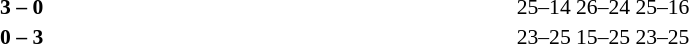<table width=100% cellspacing=1>
<tr>
<th width=20%></th>
<th width=12%></th>
<th width=20%></th>
<th width=33%></th>
<td></td>
</tr>
<tr style=font-size:90%>
<td align=right><strong></strong></td>
<td align=center><strong>3 – 0</strong></td>
<td></td>
<td>25–14 26–24 25–16</td>
<td></td>
</tr>
<tr style=font-size:90%>
<td align=right></td>
<td align=center><strong>0 – 3</strong></td>
<td><strong></strong></td>
<td>23–25 15–25 23–25</td>
</tr>
</table>
